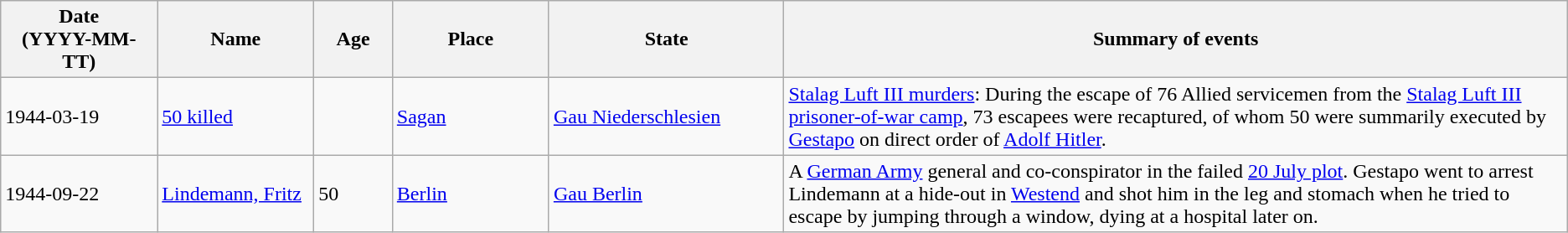<table class="wikitable sortable static-row-numbers static-row-header-text">
<tr>
<th style="width:10%;">Date<br>(YYYY-MM-TT)</th>
<th style="width:10%;">Name</th>
<th style="width:5%;">Age</th>
<th style="width:10%;">Place</th>
<th style="width:15%;">State</th>
<th style="width:50%;">Summary of events</th>
</tr>
<tr>
<td>1944-03-19</td>
<td><a href='#'>50 killed</a></td>
<td></td>
<td><a href='#'>Sagan</a></td>
<td><a href='#'>Gau Niederschlesien</a></td>
<td><a href='#'>Stalag Luft III murders</a>: During the escape of 76 Allied servicemen from the <a href='#'>Stalag Luft III</a> <a href='#'>prisoner-of-war camp</a>, 73 escapees were recaptured, of whom 50 were summarily executed by <a href='#'>Gestapo</a> on direct order of <a href='#'>Adolf Hitler</a>.</td>
</tr>
<tr>
<td>1944-09-22</td>
<td><a href='#'>Lindemann, Fritz</a></td>
<td>50</td>
<td><a href='#'>Berlin</a></td>
<td><a href='#'>Gau Berlin</a></td>
<td>A <a href='#'>German Army</a> general and co-conspirator in the failed <a href='#'>20 July plot</a>. Gestapo went to arrest Lindemann at a hide-out in <a href='#'>Westend</a> and shot him in the leg and stomach when he tried to escape by jumping through a window, dying at a hospital later on.</td>
</tr>
</table>
